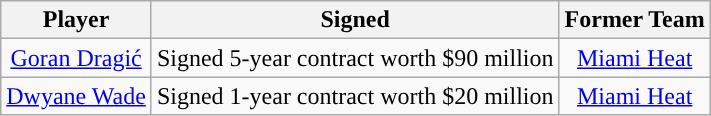<table class="wikitable sortable sortable">
<tr>
<th>Player</th>
<th>Signed</th>
<th>Former Team</th>
</tr>
<tr style="text-align: center">
<td><a href='#'>Goran Dragić</a></td>
<td>Signed 5-year contract worth $90 million</td>
<td><a href='#'>Miami Heat</a></td>
</tr>
<tr style="text-align: center">
<td><a href='#'>Dwyane Wade</a></td>
<td>Signed 1-year contract worth $20 million</td>
<td><a href='#'>Miami Heat</a></td>
</tr>
</table>
